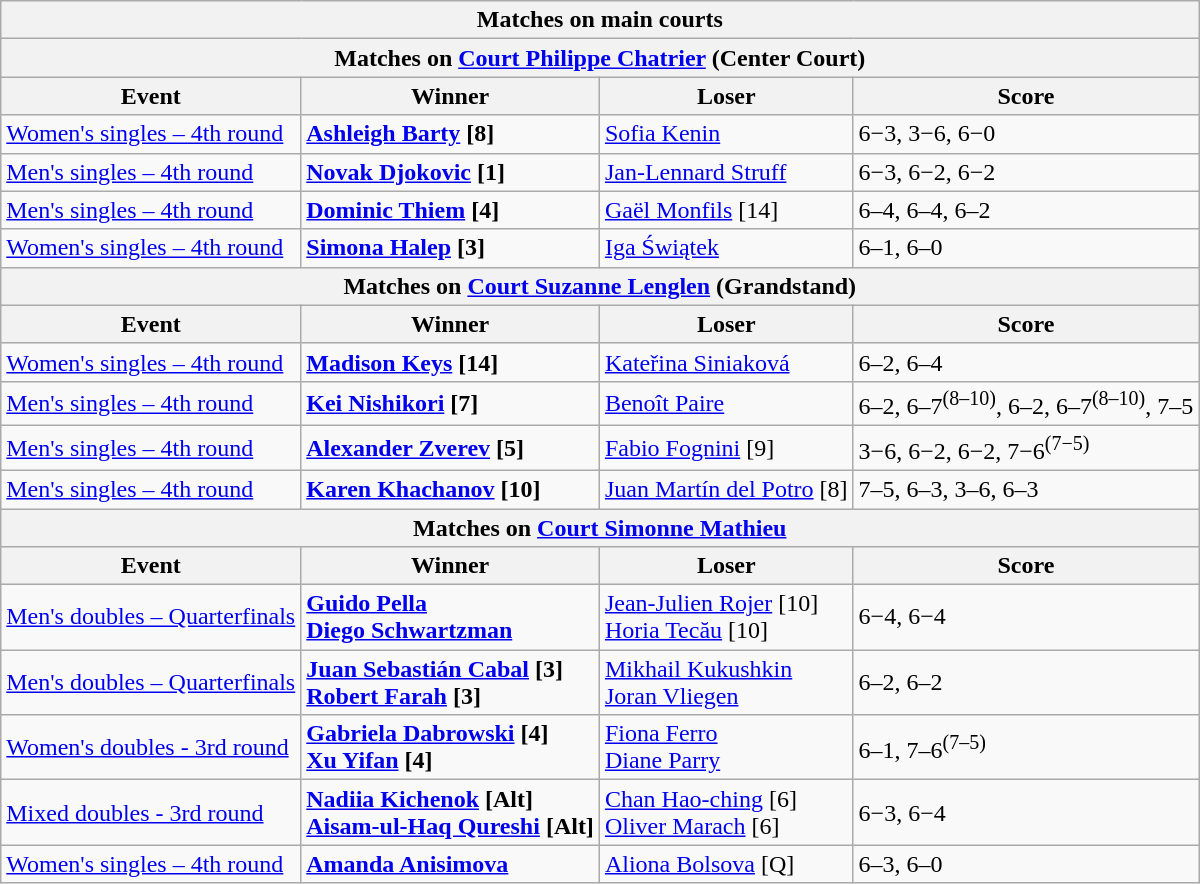<table class="wikitable">
<tr>
<th colspan=4 style=white-space:nowrap>Matches on main courts</th>
</tr>
<tr>
<th colspan=4>Matches on <a href='#'>Court Philippe Chatrier</a> (Center Court)</th>
</tr>
<tr>
<th>Event</th>
<th>Winner</th>
<th>Loser</th>
<th>Score</th>
</tr>
<tr>
<td><a href='#'>Women's singles – 4th round</a></td>
<td> <strong><a href='#'>Ashleigh Barty</a> [8]</strong></td>
<td> <a href='#'>Sofia Kenin</a></td>
<td>6−3, 3−6, 6−0</td>
</tr>
<tr>
<td><a href='#'>Men's singles – 4th round</a></td>
<td> <strong><a href='#'>Novak Djokovic</a> [1]</strong></td>
<td> <a href='#'>Jan-Lennard Struff</a></td>
<td>6−3, 6−2, 6−2</td>
</tr>
<tr>
<td><a href='#'>Men's singles – 4th round</a></td>
<td> <strong><a href='#'>Dominic Thiem</a> [4]</strong></td>
<td> <a href='#'>Gaël Monfils</a> [14]</td>
<td>6–4, 6–4, 6–2</td>
</tr>
<tr>
<td><a href='#'>Women's singles – 4th round</a></td>
<td> <strong><a href='#'>Simona Halep</a> [3]</strong></td>
<td> <a href='#'>Iga Świątek</a></td>
<td>6–1, 6–0</td>
</tr>
<tr>
<th colspan=4>Matches on <a href='#'>Court Suzanne Lenglen</a> (Grandstand)</th>
</tr>
<tr>
<th>Event</th>
<th>Winner</th>
<th>Loser</th>
<th>Score</th>
</tr>
<tr>
<td><a href='#'>Women's singles – 4th round</a></td>
<td> <strong><a href='#'>Madison Keys</a> [14]</strong></td>
<td> <a href='#'>Kateřina Siniaková</a></td>
<td>6–2, 6–4</td>
</tr>
<tr>
<td><a href='#'>Men's singles – 4th round</a></td>
<td> <strong><a href='#'>Kei Nishikori</a> [7]</strong></td>
<td> <a href='#'>Benoît Paire</a></td>
<td>6–2, 6–7<sup>(8–10)</sup>, 6–2, 6–7<sup>(8–10)</sup>, 7–5</td>
</tr>
<tr>
<td><a href='#'>Men's singles – 4th round</a></td>
<td> <strong><a href='#'>Alexander Zverev</a> [5]</strong></td>
<td> <a href='#'>Fabio Fognini</a> [9]</td>
<td>3−6, 6−2, 6−2, 7−6<sup>(7−5)</sup></td>
</tr>
<tr>
<td><a href='#'>Men's singles – 4th round</a></td>
<td> <strong><a href='#'>Karen Khachanov</a> [10]</strong></td>
<td> <a href='#'>Juan Martín del Potro</a> [8]</td>
<td>7–5, 6–3, 3–6, 6–3</td>
</tr>
<tr>
<th colspan=4>Matches on <a href='#'>Court Simonne Mathieu</a></th>
</tr>
<tr>
<th>Event</th>
<th>Winner</th>
<th>Loser</th>
<th>Score</th>
</tr>
<tr>
<td><a href='#'>Men's doubles – Quarterfinals</a></td>
<td><strong> <a href='#'>Guido Pella</a> <br>  <a href='#'>Diego Schwartzman</a></strong></td>
<td> <a href='#'>Jean-Julien Rojer</a> [10] <br>  <a href='#'>Horia Tecău</a> [10]</td>
<td>6−4, 6−4</td>
</tr>
<tr>
<td><a href='#'>Men's doubles – Quarterfinals</a></td>
<td><strong> <a href='#'>Juan Sebastián Cabal</a> [3] <br>  <a href='#'>Robert Farah</a> [3]</strong></td>
<td> <a href='#'>Mikhail Kukushkin</a><br> <a href='#'>Joran Vliegen</a></td>
<td>6–2, 6–2</td>
</tr>
<tr>
<td><a href='#'>Women's doubles - 3rd round</a></td>
<td><strong> <a href='#'>Gabriela Dabrowski</a> [4] <br>  <a href='#'>Xu Yifan</a> [4]</strong></td>
<td> <a href='#'>Fiona Ferro</a> <br>  <a href='#'>Diane Parry</a></td>
<td>6–1, 7–6<sup>(7–5)</sup></td>
</tr>
<tr>
<td><a href='#'>Mixed doubles - 3rd round</a></td>
<td><strong> <a href='#'>Nadiia Kichenok</a> [Alt] <br>  <a href='#'>Aisam-ul-Haq Qureshi</a> [Alt]</strong></td>
<td> <a href='#'>Chan Hao-ching</a> [6] <br>  <a href='#'>Oliver Marach</a> [6]</td>
<td>6−3, 6−4</td>
</tr>
<tr>
<td><a href='#'>Women's singles – 4th round</a></td>
<td> <strong><a href='#'>Amanda Anisimova</a></strong></td>
<td> <a href='#'>Aliona Bolsova</a> [Q]</td>
<td>6–3, 6–0</td>
</tr>
</table>
